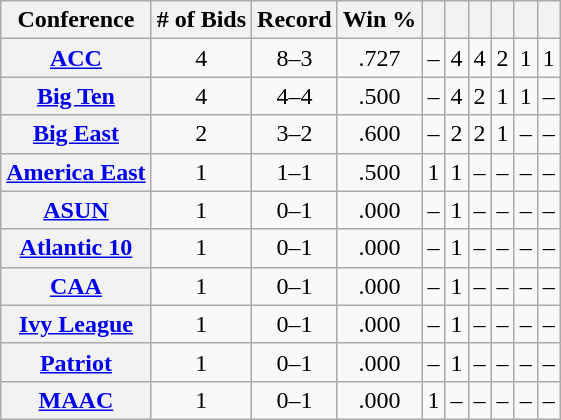<table class="wikitable sortable plainrowheaders" style="text-align:center">
<tr>
<th scope="col">Conference</th>
<th scope="col"># of Bids</th>
<th scope="col">Record</th>
<th scope="col">Win %</th>
<th scope="col"></th>
<th scope="col"></th>
<th scope="col"></th>
<th scope="col"></th>
<th scope="col"></th>
<th scope="col"></th>
</tr>
<tr>
<th scope="row"><a href='#'>ACC</a></th>
<td>4</td>
<td>8–3</td>
<td>.727</td>
<td>–</td>
<td>4</td>
<td>4</td>
<td>2</td>
<td>1</td>
<td>1</td>
</tr>
<tr>
<th scope="row"><a href='#'>Big Ten</a></th>
<td>4</td>
<td>4–4</td>
<td>.500</td>
<td>–</td>
<td>4</td>
<td>2</td>
<td>1</td>
<td>1</td>
<td>–</td>
</tr>
<tr>
<th scope="row"><a href='#'>Big East</a></th>
<td>2</td>
<td>3–2</td>
<td>.600</td>
<td>–</td>
<td>2</td>
<td>2</td>
<td>1</td>
<td>–</td>
<td>–</td>
</tr>
<tr>
<th scope="row"><a href='#'>America East</a></th>
<td>1</td>
<td>1–1</td>
<td>.500</td>
<td>1</td>
<td>1</td>
<td>–</td>
<td>–</td>
<td>–</td>
<td>–</td>
</tr>
<tr>
<th scope="row"><a href='#'>ASUN</a></th>
<td>1</td>
<td>0–1</td>
<td>.000</td>
<td>–</td>
<td>1</td>
<td>–</td>
<td>–</td>
<td>–</td>
<td>–</td>
</tr>
<tr>
<th scope="row"><a href='#'>Atlantic 10</a></th>
<td>1</td>
<td>0–1</td>
<td>.000</td>
<td>–</td>
<td>1</td>
<td>–</td>
<td>–</td>
<td>–</td>
<td>–</td>
</tr>
<tr>
<th scope="row"><a href='#'>CAA</a></th>
<td>1</td>
<td>0–1</td>
<td>.000</td>
<td>–</td>
<td>1</td>
<td>–</td>
<td>–</td>
<td>–</td>
<td>–</td>
</tr>
<tr>
<th scope="row"><a href='#'>Ivy League</a></th>
<td>1</td>
<td>0–1</td>
<td>.000</td>
<td>–</td>
<td>1</td>
<td>–</td>
<td>–</td>
<td>–</td>
<td>–</td>
</tr>
<tr>
<th scope="row"><a href='#'>Patriot</a></th>
<td>1</td>
<td>0–1</td>
<td>.000</td>
<td>–</td>
<td>1</td>
<td>–</td>
<td>–</td>
<td>–</td>
<td>–</td>
</tr>
<tr>
<th scope="row"><a href='#'>MAAC</a></th>
<td>1</td>
<td>0–1</td>
<td>.000</td>
<td>1</td>
<td>–</td>
<td>–</td>
<td>–</td>
<td>–</td>
<td>–</td>
</tr>
</table>
